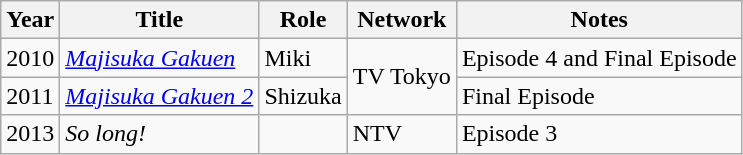<table class="wikitable">
<tr>
<th>Year</th>
<th>Title</th>
<th>Role</th>
<th>Network</th>
<th>Notes</th>
</tr>
<tr>
<td>2010</td>
<td><em><a href='#'>Majisuka Gakuen</a></em></td>
<td>Miki</td>
<td rowspan="2">TV Tokyo</td>
<td>Episode 4 and Final Episode</td>
</tr>
<tr>
<td>2011</td>
<td><em><a href='#'>Majisuka Gakuen 2</a></em></td>
<td>Shizuka</td>
<td>Final Episode</td>
</tr>
<tr>
<td>2013</td>
<td><em>So long!</em></td>
<td></td>
<td>NTV</td>
<td>Episode 3</td>
</tr>
</table>
